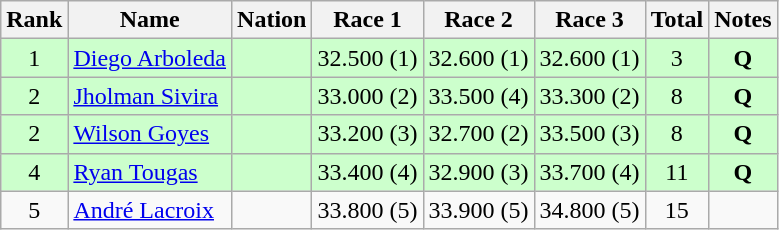<table class="wikitable sortable" style="text-align:center">
<tr>
<th>Rank</th>
<th>Name</th>
<th>Nation</th>
<th>Race 1</th>
<th>Race 2</th>
<th>Race 3</th>
<th>Total</th>
<th>Notes</th>
</tr>
<tr bgcolor=ccffcc>
<td>1</td>
<td align=left><a href='#'>Diego Arboleda</a></td>
<td align=left></td>
<td>32.500 (1)</td>
<td>32.600 (1)</td>
<td>32.600 (1)</td>
<td>3</td>
<td><strong>Q</strong></td>
</tr>
<tr bgcolor=ccffcc>
<td>2</td>
<td align=left><a href='#'>Jholman Sivira</a></td>
<td align=left></td>
<td>33.000 (2)</td>
<td>33.500 (4)</td>
<td>33.300 (2)</td>
<td>8</td>
<td><strong>Q</strong></td>
</tr>
<tr bgcolor=ccffcc>
<td>2</td>
<td align=left><a href='#'>Wilson Goyes</a></td>
<td align=left></td>
<td>33.200 (3)</td>
<td>32.700 (2)</td>
<td>33.500 (3)</td>
<td>8</td>
<td><strong>Q</strong></td>
</tr>
<tr bgcolor=ccffcc>
<td>4</td>
<td align=left><a href='#'>Ryan Tougas</a></td>
<td align=left></td>
<td>33.400 (4)</td>
<td>32.900 (3)</td>
<td>33.700 (4)</td>
<td>11</td>
<td><strong>Q</strong></td>
</tr>
<tr>
<td>5</td>
<td align=left><a href='#'>André Lacroix</a></td>
<td align="left"></td>
<td>33.800 (5)</td>
<td>33.900 (5)</td>
<td>34.800 (5)</td>
<td>15</td>
<td></td>
</tr>
</table>
